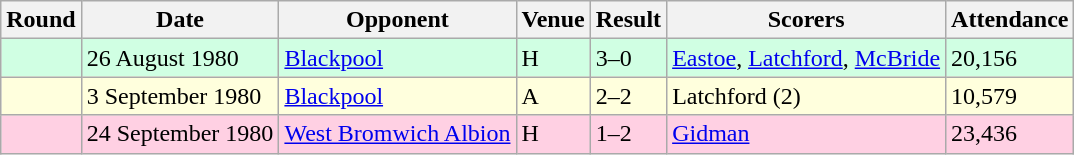<table class="wikitable sortable">
<tr>
<th>Round</th>
<th>Date</th>
<th>Opponent</th>
<th>Venue</th>
<th>Result</th>
<th class="unsortable">Scorers</th>
<th>Attendance</th>
</tr>
<tr style="background-color: #d0ffe3;">
<td></td>
<td>26 August 1980</td>
<td><a href='#'>Blackpool</a></td>
<td>H</td>
<td>3–0</td>
<td><a href='#'>Eastoe</a>, <a href='#'>Latchford</a>, <a href='#'>McBride</a></td>
<td>20,156</td>
</tr>
<tr style="background-color: #ffffdd;">
<td></td>
<td>3 September 1980</td>
<td><a href='#'>Blackpool</a></td>
<td>A</td>
<td>2–2</td>
<td>Latchford (2)</td>
<td>10,579</td>
</tr>
<tr style="background-color: #ffd0e3;">
<td></td>
<td>24 September 1980</td>
<td><a href='#'>West Bromwich Albion</a></td>
<td>H</td>
<td>1–2</td>
<td><a href='#'>Gidman</a></td>
<td>23,436</td>
</tr>
</table>
